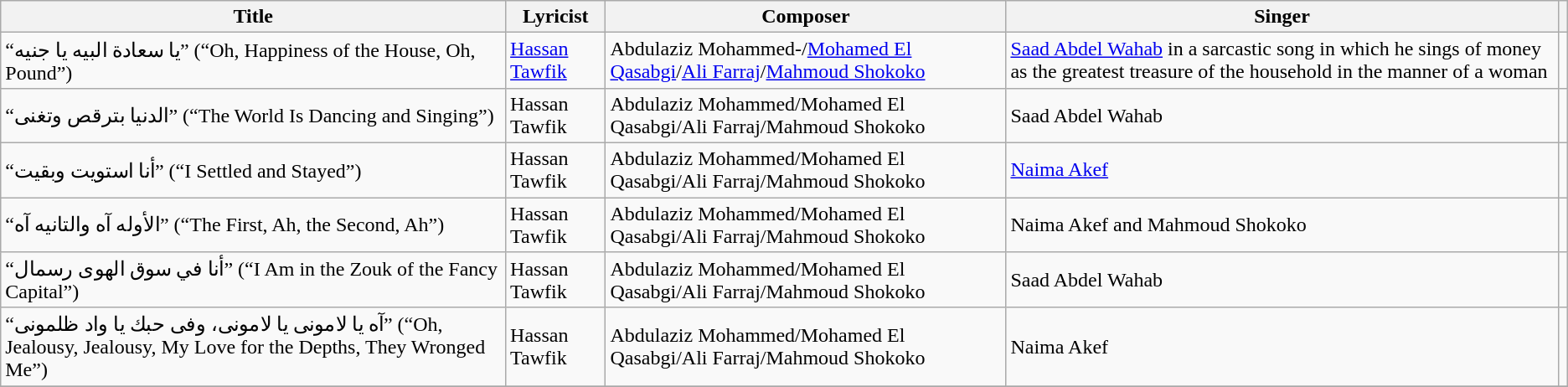<table class="wikitable">
<tr>
<th>Title</th>
<th>Lyricist</th>
<th>Composer</th>
<th>Singer</th>
<th></th>
</tr>
<tr>
<td>“يا سعادة البيه يا جنيه” (“Oh, Happiness of the House, Oh, Pound”)</td>
<td><a href='#'>Hassan Tawfik</a></td>
<td>Abdulaziz Mohammed-/<a href='#'>Mohamed El Qasabgi</a>/<a href='#'>Ali Farraj</a>/<a href='#'>Mahmoud Shokoko</a></td>
<td><a href='#'>Saad Abdel Wahab</a> in a sarcastic song in which he sings of money as the greatest treasure of the household in the manner of a woman</td>
<td></td>
</tr>
<tr>
<td>“الدنيا بترقص وتغنى” (“The World Is Dancing and Singing”)</td>
<td>Hassan Tawfik</td>
<td>Abdulaziz Mohammed/Mohamed El Qasabgi/Ali Farraj/Mahmoud Shokoko</td>
<td>Saad Abdel Wahab</td>
<td></td>
</tr>
<tr>
<td>“أنا استويت وبقيت” (“I Settled and Stayed”)</td>
<td>Hassan Tawfik</td>
<td>Abdulaziz Mohammed/Mohamed El Qasabgi/Ali Farraj/Mahmoud Shokoko</td>
<td><a href='#'>Naima Akef</a></td>
<td></td>
</tr>
<tr>
<td>“الأوله آه والتانيه آه” (“The First, Ah, the Second, Ah”)</td>
<td>Hassan Tawfik</td>
<td>Abdulaziz Mohammed/Mohamed El Qasabgi/Ali Farraj/Mahmoud Shokoko</td>
<td>Naima Akef  and Mahmoud Shokoko</td>
<td></td>
</tr>
<tr>
<td>“أنا في سوق الهوى رسمال” (“I Am in the Zouk of the Fancy Capital”)</td>
<td>Hassan Tawfik</td>
<td>Abdulaziz Mohammed/Mohamed El Qasabgi/Ali Farraj/Mahmoud Shokoko</td>
<td>Saad Abdel Wahab</td>
<td></td>
</tr>
<tr>
<td>“آه يا لامونى يا لامونى، وفى حبك يا واد ظلمونى” (“Oh, Jealousy, Jealousy, My Love for the Depths, They Wronged Me”)</td>
<td>Hassan Tawfik</td>
<td>Abdulaziz Mohammed/Mohamed El Qasabgi/Ali Farraj/Mahmoud Shokoko</td>
<td>Naima Akef</td>
<td></td>
</tr>
<tr>
</tr>
</table>
